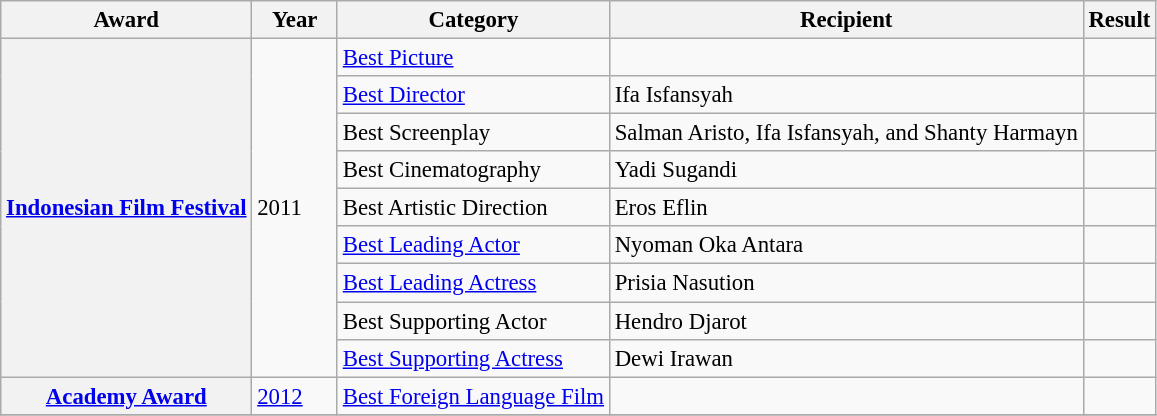<table class="wikitable" style="font-size: 95%;">
<tr>
<th scope="col">Award</th>
<th scope="col"; width=50>Year</th>
<th scope="col">Category</th>
<th scope="col">Recipient</th>
<th scope="col">Result</th>
</tr>
<tr>
<th scope="row" rowspan="9"><a href='#'>Indonesian Film Festival</a></th>
<td rowspan="9">2011</td>
<td><a href='#'>Best Picture</a></td>
<td></td>
<td></td>
</tr>
<tr>
<td><a href='#'>Best Director</a></td>
<td>Ifa Isfansyah</td>
<td></td>
</tr>
<tr>
<td>Best Screenplay</td>
<td>Salman Aristo, Ifa Isfansyah, and Shanty Harmayn</td>
<td></td>
</tr>
<tr>
<td>Best Cinematography</td>
<td>Yadi Sugandi</td>
<td></td>
</tr>
<tr>
<td>Best Artistic Direction</td>
<td>Eros Eflin</td>
<td></td>
</tr>
<tr>
<td><a href='#'>Best Leading Actor</a></td>
<td>Nyoman Oka Antara</td>
<td></td>
</tr>
<tr>
<td><a href='#'>Best Leading Actress</a></td>
<td>Prisia Nasution</td>
<td></td>
</tr>
<tr>
<td>Best Supporting Actor</td>
<td>Hendro Djarot</td>
<td></td>
</tr>
<tr>
<td><a href='#'>Best Supporting Actress</a></td>
<td>Dewi Irawan</td>
<td></td>
</tr>
<tr>
<th scope="row"><a href='#'>Academy Award</a></th>
<td><a href='#'>2012</a></td>
<td><a href='#'>Best Foreign Language Film</a></td>
<td></td>
<td></td>
</tr>
<tr>
</tr>
</table>
